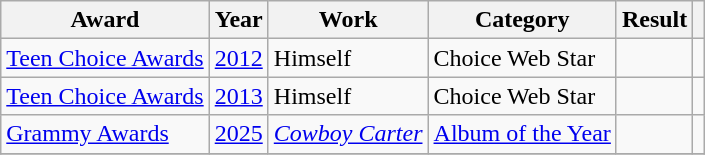<table class="wikitable">
<tr>
<th scope="col">Award</th>
<th scope="col">Year</th>
<th scope="col">Work</th>
<th scope="col">Category</th>
<th scope="col">Result</th>
<th scope="col"></th>
</tr>
<tr>
<td><a href='#'>Teen Choice Awards</a></td>
<td><a href='#'>2012</a></td>
<td>Himself</td>
<td>Choice Web Star</td>
<td></td>
<td align="center"></td>
</tr>
<tr>
<td><a href='#'>Teen Choice Awards</a></td>
<td><a href='#'>2013</a></td>
<td>Himself</td>
<td>Choice Web Star</td>
<td></td>
<td align="center"></td>
</tr>
<tr>
<td><a href='#'>Grammy Awards</a></td>
<td><a href='#'>2025</a></td>
<td><em><a href='#'>Cowboy Carter</a></em> </td>
<td><a href='#'>Album of the Year</a></td>
<td></td>
<td align="center"></td>
</tr>
<tr>
</tr>
</table>
